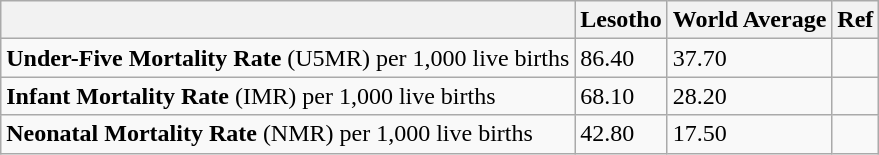<table class="wikitable">
<tr>
<th></th>
<th>Lesotho</th>
<th>World Average</th>
<th>Ref</th>
</tr>
<tr>
<td><strong>Under-Five Mortality Rate</strong> (U5MR) per 1,000 live births</td>
<td>86.40</td>
<td>37.70</td>
<td><br></td>
</tr>
<tr>
<td><strong>Infant Mortality Rate</strong> (IMR) per 1,000 live births</td>
<td>68.10</td>
<td>28.20</td>
<td><br></td>
</tr>
<tr>
<td><strong>Neonatal Mortality Rate</strong> (NMR) per 1,000 live births</td>
<td>42.80</td>
<td>17.50</td>
<td><br></td>
</tr>
</table>
